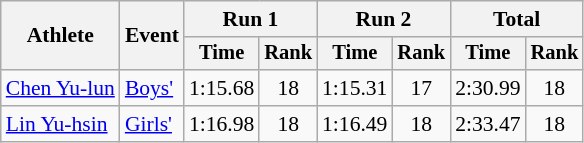<table class="wikitable" style="font-size:90%">
<tr>
<th rowspan="2">Athlete</th>
<th rowspan="2">Event</th>
<th colspan="2">Run 1</th>
<th colspan="2">Run 2</th>
<th colspan="2">Total</th>
</tr>
<tr style="font-size:95%">
<th>Time</th>
<th>Rank</th>
<th>Time</th>
<th>Rank</th>
<th>Time</th>
<th>Rank</th>
</tr>
<tr align=center>
<td align=left><a href='#'>Chen Yu-lun</a></td>
<td align=left><a href='#'>Boys'</a></td>
<td>1:15.68</td>
<td>18</td>
<td>1:15.31</td>
<td>17</td>
<td>2:30.99</td>
<td>18</td>
</tr>
<tr align=center>
<td align=left><a href='#'>Lin Yu-hsin</a></td>
<td align=left><a href='#'>Girls'</a></td>
<td>1:16.98</td>
<td>18</td>
<td>1:16.49</td>
<td>18</td>
<td>2:33.47</td>
<td>18</td>
</tr>
</table>
